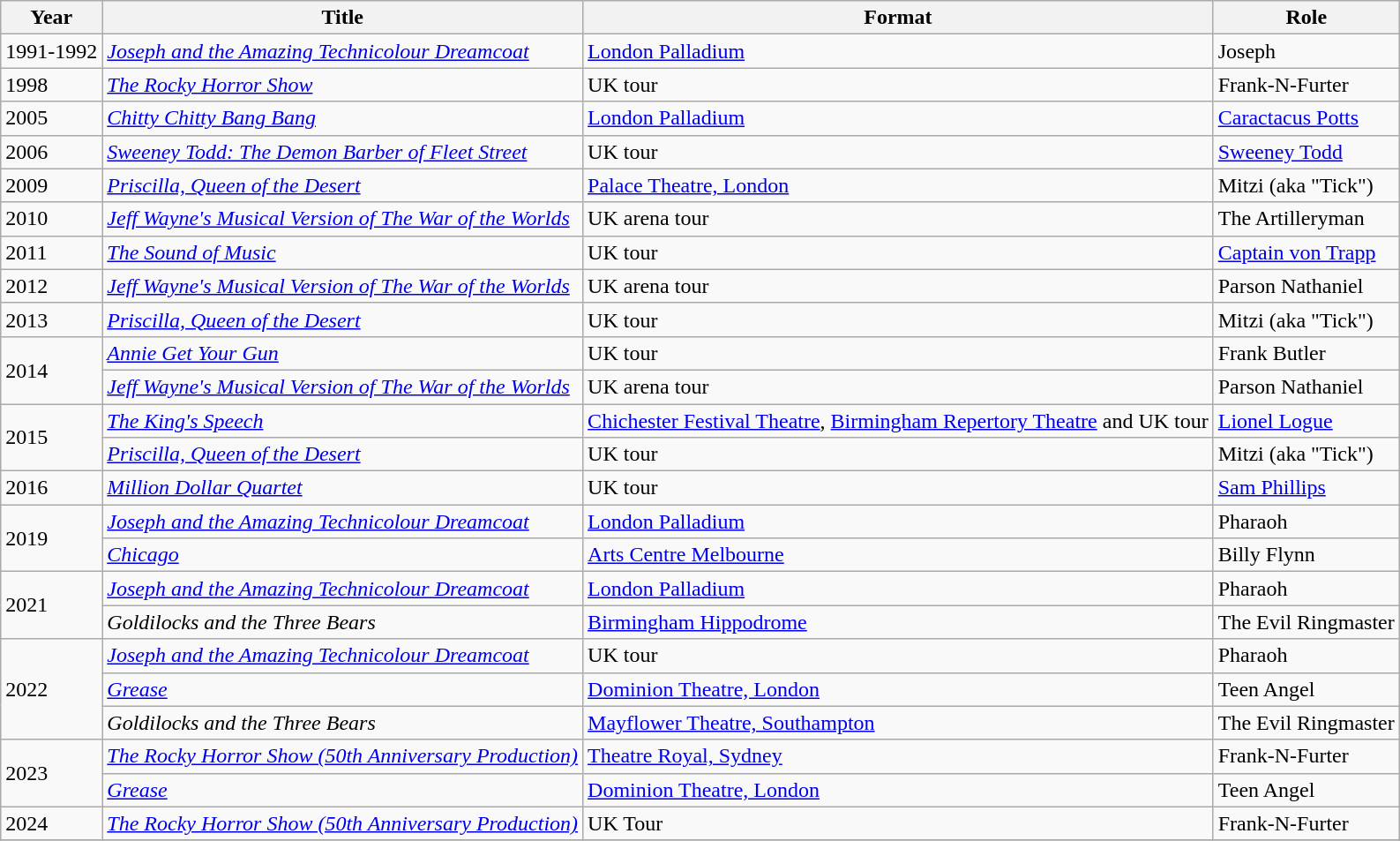<table class="wikitable">
<tr>
<th>Year</th>
<th>Title</th>
<th>Format</th>
<th>Role</th>
</tr>
<tr>
<td>1991-1992</td>
<td><em><a href='#'>Joseph and the Amazing Technicolour Dreamcoat</a></em></td>
<td><a href='#'>London Palladium</a></td>
<td>Joseph</td>
</tr>
<tr>
<td>1998</td>
<td><em><a href='#'>The Rocky Horror Show</a></em></td>
<td>UK tour</td>
<td>Frank-N-Furter</td>
</tr>
<tr>
<td>2005</td>
<td><a href='#'><em>Chitty Chitty Bang Bang</em></a></td>
<td><a href='#'>London Palladium</a></td>
<td><a href='#'>Caractacus Potts</a></td>
</tr>
<tr>
<td>2006</td>
<td><em><a href='#'>Sweeney Todd: The Demon Barber of Fleet Street</a></em></td>
<td>UK tour</td>
<td><a href='#'>Sweeney Todd</a></td>
</tr>
<tr>
<td>2009</td>
<td><a href='#'><em>Priscilla, Queen of the Desert</em></a></td>
<td><a href='#'>Palace Theatre, London</a></td>
<td>Mitzi (aka "Tick")</td>
</tr>
<tr>
<td>2010</td>
<td><em><a href='#'>Jeff Wayne's Musical Version of The War of the Worlds</a></em></td>
<td>UK arena tour</td>
<td>The Artilleryman</td>
</tr>
<tr>
<td>2011</td>
<td><em><a href='#'>The Sound of Music</a></em></td>
<td>UK tour</td>
<td><a href='#'>Captain von Trapp</a></td>
</tr>
<tr>
<td>2012</td>
<td><em><a href='#'>Jeff Wayne's Musical Version of The War of the Worlds</a></em></td>
<td>UK arena tour</td>
<td>Parson Nathaniel</td>
</tr>
<tr>
<td>2013</td>
<td><a href='#'><em>Priscilla, Queen of the Desert</em></a></td>
<td>UK tour</td>
<td>Mitzi (aka "Tick")</td>
</tr>
<tr>
<td rowspan="2">2014</td>
<td><a href='#'><em>Annie Get Your Gun</em></a></td>
<td>UK tour</td>
<td>Frank Butler</td>
</tr>
<tr>
<td><em><a href='#'>Jeff Wayne's Musical Version of The War of the Worlds</a></em></td>
<td>UK arena tour</td>
<td>Parson Nathaniel</td>
</tr>
<tr>
<td rowspan="2">2015</td>
<td><a href='#'><em>The King's Speech</em></a></td>
<td><a href='#'>Chichester Festival Theatre</a>, <a href='#'>Birmingham Repertory Theatre</a> and UK tour</td>
<td><a href='#'>Lionel Logue</a></td>
</tr>
<tr>
<td><a href='#'><em>Priscilla, Queen of the Desert</em></a></td>
<td>UK tour</td>
<td>Mitzi (aka "Tick")</td>
</tr>
<tr>
<td>2016</td>
<td><a href='#'><em>Million Dollar Quartet</em></a></td>
<td>UK tour</td>
<td><a href='#'>Sam Phillips</a></td>
</tr>
<tr>
<td rowspan="2">2019</td>
<td><em><a href='#'>Joseph and the Amazing Technicolour Dreamcoat</a></em></td>
<td><a href='#'>London Palladium</a></td>
<td>Pharaoh</td>
</tr>
<tr>
<td><a href='#'><em>Chicago</em></a></td>
<td><a href='#'>Arts Centre Melbourne</a></td>
<td>Billy Flynn</td>
</tr>
<tr>
<td rowspan="2">2021</td>
<td><em><a href='#'>Joseph and the Amazing Technicolour Dreamcoat</a></em></td>
<td><a href='#'>London Palladium</a></td>
<td>Pharaoh</td>
</tr>
<tr>
<td><em>Goldilocks and the Three Bears</em></td>
<td><a href='#'>Birmingham Hippodrome</a></td>
<td>The Evil Ringmaster</td>
</tr>
<tr>
<td rowspan="3">2022</td>
<td><em><a href='#'>Joseph and the Amazing Technicolour Dreamcoat</a></em></td>
<td>UK tour</td>
<td>Pharaoh</td>
</tr>
<tr>
<td><em><a href='#'>Grease</a></em></td>
<td><a href='#'>Dominion Theatre, London</a></td>
<td>Teen Angel</td>
</tr>
<tr>
<td><em>Goldilocks and the Three Bears</em></td>
<td><a href='#'>Mayflower Theatre, Southampton</a></td>
<td>The Evil Ringmaster</td>
</tr>
<tr>
<td rowspan=2>2023</td>
<td><em><a href='#'>The Rocky Horror Show (50th Anniversary Production)</a></em></td>
<td><a href='#'>Theatre Royal, Sydney</a></td>
<td>Frank-N-Furter</td>
</tr>
<tr>
<td><em><a href='#'>Grease</a></em></td>
<td><a href='#'>Dominion Theatre, London</a></td>
<td>Teen Angel</td>
</tr>
<tr>
<td>2024</td>
<td><em><a href='#'>The Rocky Horror Show (50th Anniversary Production)</a></em></td>
<td>UK Tour</td>
<td>Frank-N-Furter</td>
</tr>
<tr>
</tr>
</table>
